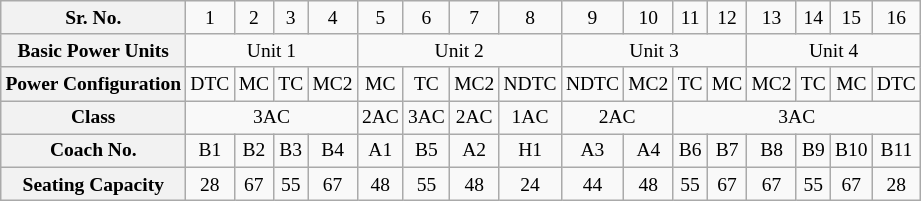<table class="wikitable" style="text-align: center; font-size: small;">
<tr>
<th>Sr. No.</th>
<td>1</td>
<td>2</td>
<td>3</td>
<td>4</td>
<td>5</td>
<td>6</td>
<td>7</td>
<td>8</td>
<td>9</td>
<td>10</td>
<td>11</td>
<td>12</td>
<td>13</td>
<td>14</td>
<td>15</td>
<td>16</td>
</tr>
<tr>
<th>Basic Power Units</th>
<td colspan="4">Unit 1</td>
<td colspan="4">Unit 2</td>
<td colspan="4">Unit 3</td>
<td colspan="4">Unit 4</td>
</tr>
<tr>
<th>Power Configuration</th>
<td>DTC</td>
<td>MC</td>
<td>TC</td>
<td>MC2</td>
<td>MC</td>
<td>TC</td>
<td>MC2</td>
<td>NDTC</td>
<td>NDTC</td>
<td>MC2</td>
<td>TC</td>
<td>MC</td>
<td>MC2</td>
<td>TC</td>
<td>MC</td>
<td>DTC</td>
</tr>
<tr>
<th>Class</th>
<td colspan="4">3AC</td>
<td>2AC</td>
<td>3AC</td>
<td>2AC</td>
<td>1AC</td>
<td colspan="2">2AC</td>
<td colspan="6">3AC</td>
</tr>
<tr>
<th>Coach No.</th>
<td>B1</td>
<td>B2</td>
<td>B3</td>
<td>B4</td>
<td>A1</td>
<td>B5</td>
<td>A2</td>
<td>H1</td>
<td>A3</td>
<td>A4</td>
<td>B6</td>
<td>B7</td>
<td>B8</td>
<td>B9</td>
<td>B10</td>
<td>B11</td>
</tr>
<tr>
<th>Seating Capacity</th>
<td>28</td>
<td>67</td>
<td>55</td>
<td>67</td>
<td>48</td>
<td>55</td>
<td>48</td>
<td>24</td>
<td>44</td>
<td>48</td>
<td>55</td>
<td>67</td>
<td>67</td>
<td>55</td>
<td>67</td>
<td>28</td>
</tr>
</table>
